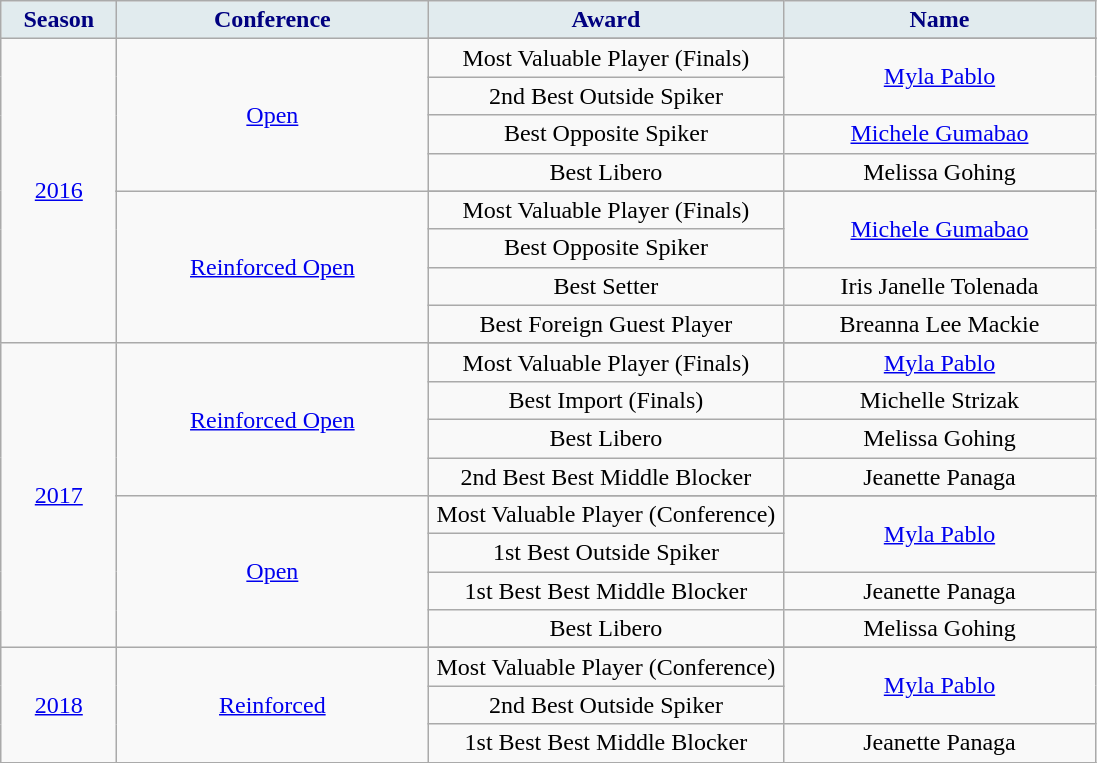<table class="wikitable">
<tr>
<th width=70px style="background:#E1EBEE; color:navy; text-align: center"><strong>Season</strong></th>
<th width=200px style="background:#E1EBEE; color:navy; text-align: center"><strong>Conference</strong></th>
<th width=230px style="background:#E1EBEE; color:navy; text-align: center"><strong>Award</strong></th>
<th width=200px style="background:#E1EBEE; color:navy; text-align: center"><strong>Name</strong></th>
</tr>
<tr align=center>
<td rowspan=10><a href='#'>2016</a><br></td>
<td rowspan=5><a href='#'>Open</a></td>
</tr>
<tr align=center>
<td>Most Valuable Player (Finals)</td>
<td rowspan=2><a href='#'>Myla Pablo</a></td>
</tr>
<tr align=center>
<td>2nd Best Outside Spiker</td>
</tr>
<tr align=center>
<td>Best Opposite Spiker</td>
<td><a href='#'>Michele Gumabao</a></td>
</tr>
<tr align=center>
<td>Best Libero</td>
<td>Melissa Gohing</td>
</tr>
<tr align=center>
<td rowspan=5><a href='#'>Reinforced Open</a></td>
</tr>
<tr align=center>
<td>Most Valuable Player (Finals)</td>
<td rowspan=2><a href='#'>Michele Gumabao</a></td>
</tr>
<tr align=center>
<td>Best Opposite Spiker</td>
</tr>
<tr align=center>
<td>Best Setter</td>
<td>Iris Janelle Tolenada</td>
</tr>
<tr align=center>
<td>Best Foreign Guest Player</td>
<td> Breanna Lee Mackie</td>
</tr>
<tr align=center>
<td rowspan=10><a href='#'>2017</a></td>
<td rowspan=5><a href='#'>Reinforced Open</a></td>
</tr>
<tr align=center>
<td>Most Valuable Player (Finals)</td>
<td><a href='#'>Myla Pablo</a></td>
</tr>
<tr align=center>
<td>Best Import (Finals)</td>
<td> Michelle Strizak</td>
</tr>
<tr align=center>
<td>Best Libero</td>
<td>Melissa Gohing</td>
</tr>
<tr align=center>
<td>2nd Best Best Middle Blocker</td>
<td>Jeanette Panaga</td>
</tr>
<tr align=center>
<td rowspan=5><a href='#'>Open</a></td>
</tr>
<tr align=center>
<td>Most Valuable Player (Conference)</td>
<td rowspan=2><a href='#'>Myla Pablo</a></td>
</tr>
<tr align=center>
<td>1st Best Outside Spiker</td>
</tr>
<tr align=center>
<td>1st Best Best Middle Blocker</td>
<td>Jeanette Panaga</td>
</tr>
<tr align=center>
<td>Best Libero</td>
<td>Melissa Gohing</td>
</tr>
<tr align=center>
<td rowspan=4><a href='#'>2018</a></td>
<td rowspan=4><a href='#'>Reinforced</a></td>
</tr>
<tr align=center>
<td>Most Valuable Player (Conference)</td>
<td rowspan=2><a href='#'>Myla Pablo</a></td>
</tr>
<tr align=center>
<td>2nd Best Outside Spiker</td>
</tr>
<tr align=center>
<td>1st Best Best Middle Blocker</td>
<td>Jeanette Panaga</td>
</tr>
<tr align=center>
</tr>
</table>
